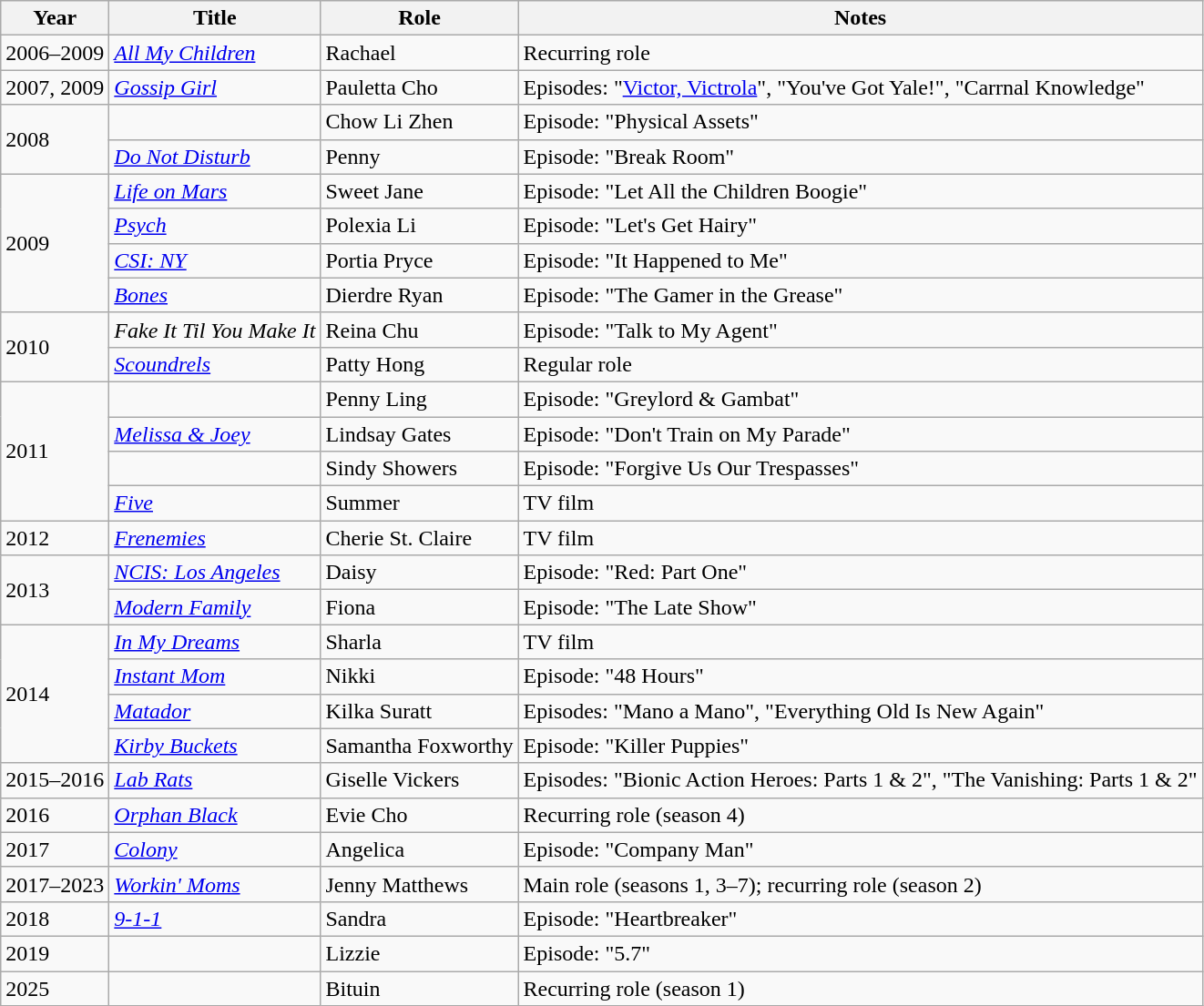<table class="wikitable sortable">
<tr>
<th>Year</th>
<th>Title</th>
<th>Role</th>
<th class="unsortable">Notes</th>
</tr>
<tr>
<td>2006–2009</td>
<td><em><a href='#'>All My Children</a></em></td>
<td>Rachael</td>
<td>Recurring role</td>
</tr>
<tr>
<td>2007, 2009</td>
<td><em><a href='#'>Gossip Girl</a></em></td>
<td>Pauletta Cho</td>
<td>Episodes: "<a href='#'>Victor, Victrola</a>", "You've Got Yale!", "Carrnal Knowledge"</td>
</tr>
<tr>
<td rowspan="2">2008</td>
<td><em></em></td>
<td>Chow Li Zhen</td>
<td>Episode: "Physical Assets"</td>
</tr>
<tr>
<td><em><a href='#'>Do Not Disturb</a></em></td>
<td>Penny</td>
<td>Episode: "Break Room"</td>
</tr>
<tr>
<td rowspan="4">2009</td>
<td><em><a href='#'>Life on Mars</a></em></td>
<td>Sweet Jane</td>
<td>Episode: "Let All the Children Boogie"</td>
</tr>
<tr>
<td><em><a href='#'>Psych</a></em></td>
<td>Polexia Li</td>
<td>Episode: "Let's Get Hairy"</td>
</tr>
<tr>
<td><em><a href='#'>CSI: NY</a></em></td>
<td>Portia Pryce</td>
<td>Episode: "It Happened to Me"</td>
</tr>
<tr>
<td><em><a href='#'>Bones</a></em></td>
<td>Dierdre Ryan</td>
<td>Episode: "The Gamer in the Grease"</td>
</tr>
<tr>
<td rowspan="2">2010</td>
<td><em>Fake It Til You Make It</em></td>
<td>Reina Chu</td>
<td>Episode: "Talk to My Agent"</td>
</tr>
<tr>
<td><em><a href='#'>Scoundrels</a></em></td>
<td>Patty Hong</td>
<td>Regular role</td>
</tr>
<tr>
<td rowspan="4">2011</td>
<td><em></em></td>
<td>Penny Ling</td>
<td>Episode: "Greylord & Gambat"</td>
</tr>
<tr>
<td><em><a href='#'>Melissa & Joey</a></em></td>
<td>Lindsay Gates</td>
<td>Episode: "Don't Train on My Parade"</td>
</tr>
<tr>
<td><em></em></td>
<td>Sindy Showers</td>
<td>Episode: "Forgive Us Our Trespasses"</td>
</tr>
<tr>
<td><em><a href='#'>Five</a></em></td>
<td>Summer</td>
<td>TV film</td>
</tr>
<tr>
<td>2012</td>
<td><em><a href='#'>Frenemies</a></em></td>
<td>Cherie St. Claire</td>
<td>TV film</td>
</tr>
<tr>
<td rowspan="2">2013</td>
<td><em><a href='#'>NCIS: Los Angeles</a></em></td>
<td>Daisy</td>
<td>Episode: "Red: Part One"</td>
</tr>
<tr>
<td><em><a href='#'>Modern Family</a></em></td>
<td>Fiona</td>
<td>Episode: "The Late Show"</td>
</tr>
<tr>
<td rowspan="4">2014</td>
<td><em><a href='#'>In My Dreams</a></em></td>
<td>Sharla</td>
<td>TV film</td>
</tr>
<tr>
<td><em><a href='#'>Instant Mom</a></em></td>
<td>Nikki</td>
<td>Episode: "48 Hours"</td>
</tr>
<tr>
<td><em><a href='#'>Matador</a></em></td>
<td>Kilka Suratt</td>
<td>Episodes: "Mano a Mano", "Everything Old Is New Again"</td>
</tr>
<tr>
<td><em><a href='#'>Kirby Buckets</a></em></td>
<td>Samantha Foxworthy</td>
<td>Episode: "Killer Puppies"</td>
</tr>
<tr>
<td>2015–2016</td>
<td><em><a href='#'>Lab Rats</a></em></td>
<td>Giselle Vickers</td>
<td>Episodes: "Bionic Action Heroes: Parts 1 & 2", "The Vanishing: Parts 1 & 2"</td>
</tr>
<tr>
<td>2016</td>
<td><em><a href='#'>Orphan Black</a></em></td>
<td>Evie Cho</td>
<td>Recurring role (season 4)</td>
</tr>
<tr>
<td>2017</td>
<td><em><a href='#'>Colony</a></em></td>
<td>Angelica</td>
<td>Episode: "Company Man"</td>
</tr>
<tr>
<td>2017–2023</td>
<td><em><a href='#'>Workin' Moms</a></em></td>
<td>Jenny Matthews</td>
<td>Main role (seasons 1, 3–7); recurring role (season 2)</td>
</tr>
<tr>
<td>2018</td>
<td><em><a href='#'>9-1-1</a></em></td>
<td>Sandra</td>
<td>Episode: "Heartbreaker"</td>
</tr>
<tr>
<td>2019</td>
<td><em></em></td>
<td>Lizzie</td>
<td>Episode: "5.7"</td>
</tr>
<tr>
<td>2025</td>
<td><em></em></td>
<td>Bituin</td>
<td>Recurring role (season 1)</td>
</tr>
</table>
